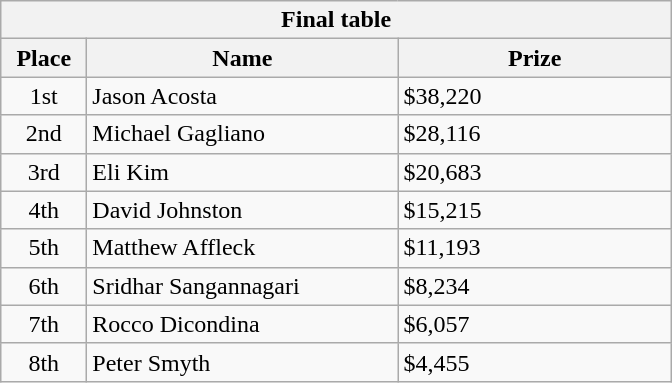<table class="wikitable">
<tr>
<th colspan="3">Final table</th>
</tr>
<tr>
<th style="width:50px;">Place</th>
<th style="width:200px;">Name</th>
<th style="width:175px;">Prize</th>
</tr>
<tr>
<td style="text-align:center;">1st</td>
<td> Jason Acosta</td>
<td>$38,220</td>
</tr>
<tr>
<td style="text-align:center;">2nd</td>
<td> Michael Gagliano</td>
<td>$28,116</td>
</tr>
<tr>
<td style="text-align:center;">3rd</td>
<td> Eli Kim</td>
<td>$20,683</td>
</tr>
<tr>
<td style="text-align:center;">4th</td>
<td> David Johnston</td>
<td>$15,215</td>
</tr>
<tr>
<td style="text-align:center;">5th</td>
<td> Matthew Affleck</td>
<td>$11,193</td>
</tr>
<tr>
<td style="text-align:center;">6th</td>
<td> Sridhar Sangannagari</td>
<td>$8,234</td>
</tr>
<tr>
<td style="text-align:center;">7th</td>
<td> Rocco Dicondina</td>
<td>$6,057</td>
</tr>
<tr>
<td style="text-align:center;">8th</td>
<td> Peter Smyth</td>
<td>$4,455</td>
</tr>
</table>
